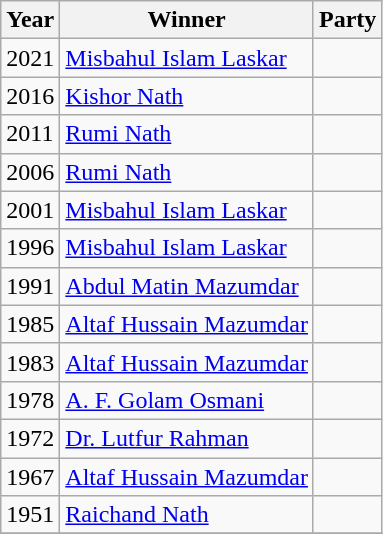<table class="wikitable sortable">
<tr>
<th>Year</th>
<th>Winner</th>
<th colspan=2>Party</th>
</tr>
<tr>
<td>2021</td>
<td><a href='#'>Misbahul Islam Laskar</a></td>
<td></td>
</tr>
<tr>
<td>2016</td>
<td><a href='#'>Kishor Nath</a></td>
<td></td>
</tr>
<tr>
<td>2011</td>
<td><a href='#'>Rumi Nath</a></td>
<td></td>
</tr>
<tr>
<td>2006</td>
<td><a href='#'>Rumi Nath</a></td>
<td></td>
</tr>
<tr>
<td>2001</td>
<td><a href='#'>Misbahul Islam Laskar</a></td>
<td></td>
</tr>
<tr>
<td>1996</td>
<td><a href='#'>Misbahul Islam Laskar</a></td>
</tr>
<tr>
<td>1991</td>
<td><a href='#'>Abdul Matin Mazumdar</a></td>
<td></td>
</tr>
<tr>
<td>1985</td>
<td><a href='#'>Altaf Hussain Mazumdar</a></td>
<td></td>
</tr>
<tr>
<td>1983</td>
<td><a href='#'>Altaf Hussain Mazumdar</a></td>
</tr>
<tr>
<td>1978</td>
<td><a href='#'>A. F. Golam Osmani</a></td>
<td></td>
</tr>
<tr>
<td>1972</td>
<td><a href='#'>Dr. Lutfur Rahman</a></td>
<td></td>
</tr>
<tr>
<td>1967</td>
<td><a href='#'>Altaf Hussain Mazumdar</a></td>
<td></td>
</tr>
<tr>
<td>1951</td>
<td><a href='#'>Raichand Nath</a></td>
<td></td>
</tr>
<tr>
</tr>
</table>
